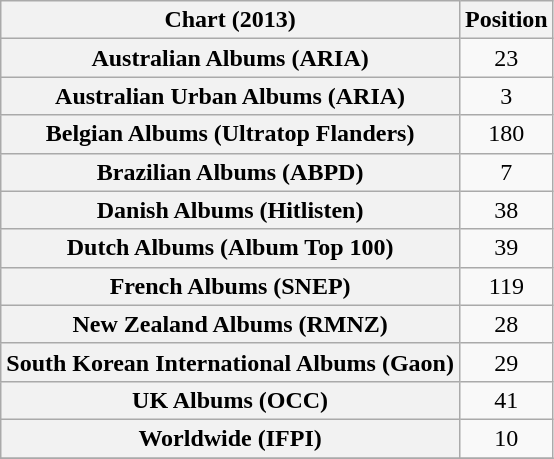<table class="wikitable plainrowheaders sortable" style="text-align:center">
<tr>
<th scope="col">Chart (2013)</th>
<th scope="col">Position</th>
</tr>
<tr>
<th scope="row">Australian Albums (ARIA)</th>
<td>23</td>
</tr>
<tr>
<th scope="row">Australian Urban Albums (ARIA)</th>
<td>3</td>
</tr>
<tr>
<th scope="row">Belgian Albums (Ultratop Flanders)</th>
<td>180</td>
</tr>
<tr>
<th scope="row">Brazilian Albums (ABPD)</th>
<td>7</td>
</tr>
<tr>
<th scope="row">Danish Albums (Hitlisten)</th>
<td>38</td>
</tr>
<tr>
<th scope="row">Dutch Albums (Album Top 100)</th>
<td>39</td>
</tr>
<tr>
<th scope="row">French Albums (SNEP)</th>
<td>119</td>
</tr>
<tr>
<th scope="row">New Zealand Albums (RMNZ)</th>
<td>28</td>
</tr>
<tr>
<th scope="row">South Korean International Albums (Gaon)</th>
<td>29</td>
</tr>
<tr>
<th scope="row">UK Albums (OCC)</th>
<td>41</td>
</tr>
<tr>
<th scope="row">Worldwide (IFPI)</th>
<td style="text-align:center;">10</td>
</tr>
<tr>
</tr>
</table>
